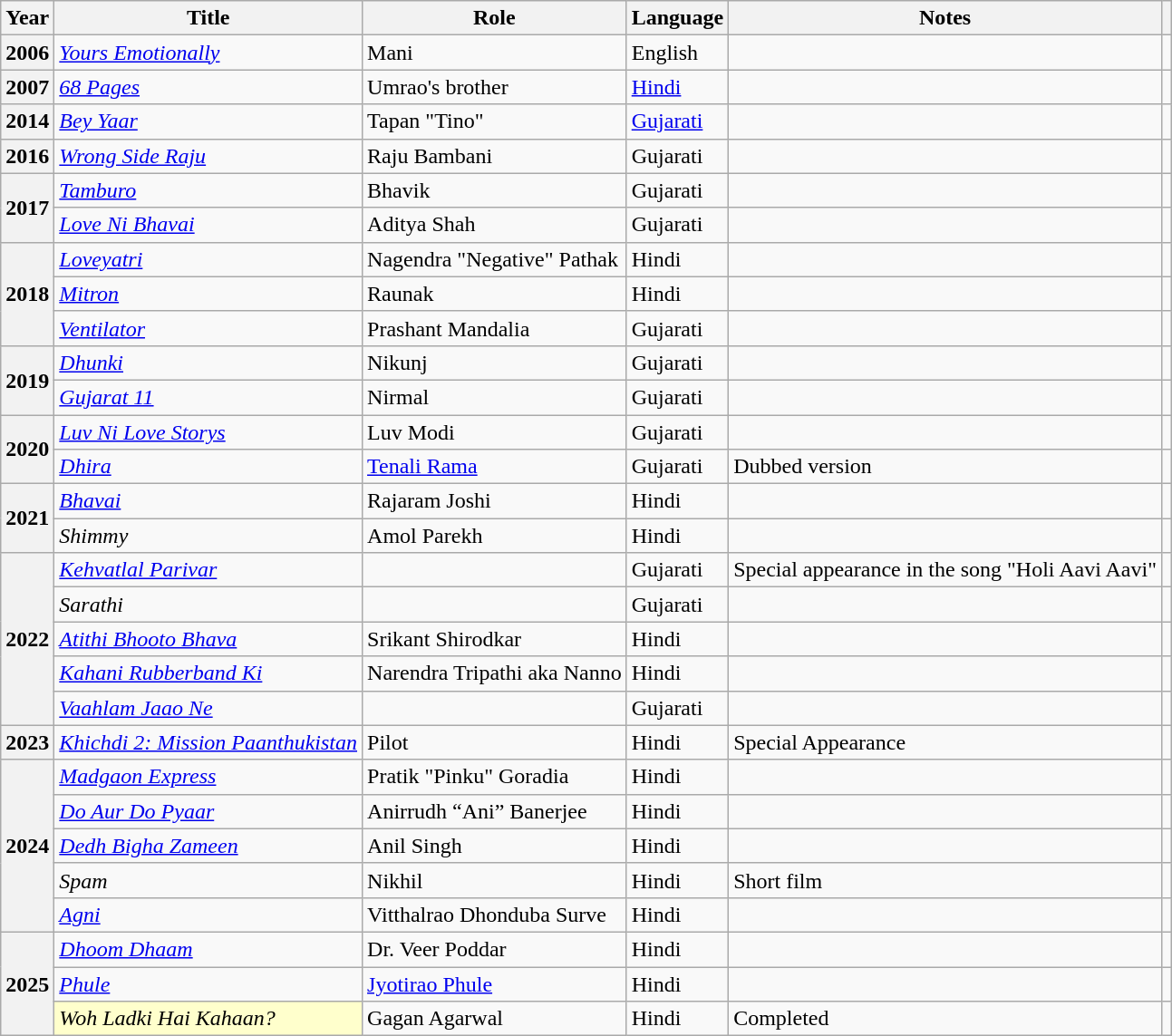<table class="wikitable plainrowheaders sortable">
<tr>
<th scope="col">Year</th>
<th scope="col">Title</th>
<th scope="col">Role</th>
<th scope="col">Language</th>
<th>Notes</th>
<th scope="col" class="unsortable"></th>
</tr>
<tr>
<th scope="row">2006</th>
<td><em><a href='#'>Yours Emotionally</a></em></td>
<td>Mani</td>
<td>English</td>
<td></td>
<td></td>
</tr>
<tr>
<th scope="row">2007</th>
<td><em><a href='#'>68 Pages</a></em></td>
<td>Umrao's brother</td>
<td><a href='#'>Hindi</a></td>
<td></td>
<td></td>
</tr>
<tr>
<th scope="row">2014</th>
<td><em><a href='#'>Bey Yaar</a></em></td>
<td>Tapan "Tino"</td>
<td><a href='#'>Gujarati</a></td>
<td></td>
<td></td>
</tr>
<tr>
<th scope="row">2016</th>
<td><em><a href='#'>Wrong Side Raju</a></em></td>
<td>Raju Bambani</td>
<td>Gujarati</td>
<td></td>
<td></td>
</tr>
<tr>
<th scope="row" rowspan="2">2017</th>
<td><em><a href='#'>Tamburo</a></em></td>
<td>Bhavik</td>
<td>Gujarati</td>
<td></td>
<td></td>
</tr>
<tr>
<td><em><a href='#'>Love Ni Bhavai</a></em></td>
<td>Aditya Shah</td>
<td>Gujarati</td>
<td></td>
<td></td>
</tr>
<tr>
<th scope="row" rowspan="3">2018</th>
<td><em><a href='#'>Loveyatri</a></em></td>
<td>Nagendra "Negative" Pathak</td>
<td>Hindi</td>
<td></td>
<td></td>
</tr>
<tr>
<td><em><a href='#'>Mitron</a></em></td>
<td>Raunak</td>
<td>Hindi</td>
<td></td>
<td></td>
</tr>
<tr>
<td><em><a href='#'>Ventilator</a></em></td>
<td>Prashant Mandalia</td>
<td>Gujarati</td>
<td></td>
<td></td>
</tr>
<tr>
<th scope="row" rowspan="2">2019</th>
<td><em><a href='#'>Dhunki</a></em></td>
<td>Nikunj</td>
<td>Gujarati</td>
<td></td>
<td></td>
</tr>
<tr>
<td><em><a href='#'>Gujarat 11</a></em></td>
<td>Nirmal</td>
<td>Gujarati</td>
<td></td>
<td></td>
</tr>
<tr>
<th scope="row" rowspan="2">2020</th>
<td><em><a href='#'>Luv Ni Love Storys</a></em></td>
<td>Luv Modi</td>
<td>Gujarati</td>
<td></td>
<td></td>
</tr>
<tr>
<td><em><a href='#'>Dhira</a></em></td>
<td><a href='#'>Tenali Rama</a></td>
<td>Gujarati</td>
<td>Dubbed version</td>
<td></td>
</tr>
<tr>
<th scope="row" rowspan="2">2021</th>
<td><em><a href='#'>Bhavai</a></em></td>
<td>Rajaram Joshi</td>
<td>Hindi</td>
<td></td>
<td></td>
</tr>
<tr>
<td><em>Shimmy</em></td>
<td>Amol Parekh</td>
<td>Hindi</td>
<td></td>
<td></td>
</tr>
<tr>
<th scope="row" rowspan="5">2022</th>
<td><em><a href='#'>Kehvatlal Parivar</a></em></td>
<td></td>
<td>Gujarati</td>
<td>Special appearance in the song "Holi Aavi Aavi"</td>
<td></td>
</tr>
<tr>
<td><em>Sarathi</em></td>
<td></td>
<td>Gujarati</td>
<td></td>
<td></td>
</tr>
<tr>
<td><em><a href='#'>Atithi Bhooto Bhava</a></em></td>
<td>Srikant Shirodkar</td>
<td>Hindi</td>
<td></td>
<td></td>
</tr>
<tr>
<td><em><a href='#'>Kahani Rubberband Ki</a></em></td>
<td>Narendra Tripathi aka Nanno</td>
<td>Hindi</td>
<td></td>
<td></td>
</tr>
<tr>
<td><em><a href='#'>Vaahlam Jaao Ne</a></em></td>
<td></td>
<td>Gujarati</td>
<td></td>
<td></td>
</tr>
<tr>
<th scope="row">2023</th>
<td><em><a href='#'>Khichdi 2: Mission Paanthukistan</a></em></td>
<td>Pilot</td>
<td>Hindi</td>
<td>Special Appearance</td>
<td></td>
</tr>
<tr>
<th scope="row" rowspan="5">2024</th>
<td><em><a href='#'>Madgaon Express</a></em></td>
<td>Pratik "Pinku" Goradia</td>
<td>Hindi</td>
<td></td>
<td></td>
</tr>
<tr>
<td><em><a href='#'>Do Aur Do Pyaar</a></em></td>
<td>Anirrudh “Ani” Banerjee</td>
<td>Hindi</td>
<td></td>
<td></td>
</tr>
<tr>
<td><em><a href='#'>Dedh Bigha Zameen</a></em></td>
<td>Anil Singh</td>
<td>Hindi</td>
<td></td>
<td></td>
</tr>
<tr>
<td><em>Spam</em></td>
<td>Nikhil</td>
<td>Hindi</td>
<td>Short film</td>
<td></td>
</tr>
<tr>
<td><a href='#'><em>Agni</em></a></td>
<td>Vitthalrao Dhonduba Surve</td>
<td>Hindi</td>
<td></td>
<td></td>
</tr>
<tr>
<th scope="row" rowspan="3">2025</th>
<td><em><a href='#'>Dhoom Dhaam</a></em></td>
<td>Dr. Veer Poddar</td>
<td>Hindi</td>
<td></td>
<td></td>
</tr>
<tr>
<td><em><a href='#'>Phule</a></em></td>
<td><a href='#'>Jyotirao Phule</a></td>
<td>Hindi</td>
<td></td>
<td></td>
</tr>
<tr>
<td scope="row" align="left" style="background:#FFFFCC;"><em>Woh Ladki Hai Kahaan?</em> </td>
<td>Gagan Agarwal</td>
<td>Hindi</td>
<td>Completed</td>
<td></td>
</tr>
</table>
